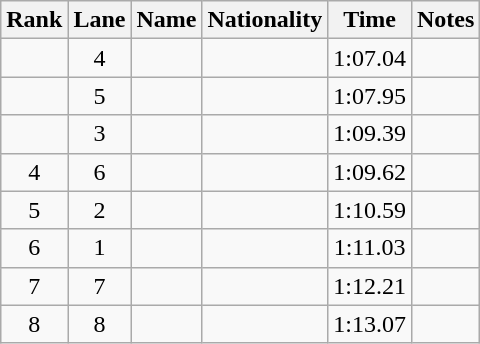<table class="wikitable sortable" style="text-align:center">
<tr>
<th>Rank</th>
<th>Lane</th>
<th>Name</th>
<th>Nationality</th>
<th>Time</th>
<th>Notes</th>
</tr>
<tr>
<td></td>
<td>4</td>
<td align=left></td>
<td align=left></td>
<td>1:07.04</td>
<td></td>
</tr>
<tr>
<td></td>
<td>5</td>
<td align=left></td>
<td align=left></td>
<td>1:07.95</td>
<td></td>
</tr>
<tr>
<td></td>
<td>3</td>
<td align=left></td>
<td align=left></td>
<td>1:09.39</td>
<td></td>
</tr>
<tr>
<td>4</td>
<td>6</td>
<td align=left></td>
<td align=left></td>
<td>1:09.62</td>
<td></td>
</tr>
<tr>
<td>5</td>
<td>2</td>
<td align=left></td>
<td align=left></td>
<td>1:10.59</td>
<td></td>
</tr>
<tr>
<td>6</td>
<td>1</td>
<td align=left></td>
<td align=left></td>
<td>1:11.03</td>
<td></td>
</tr>
<tr>
<td>7</td>
<td>7</td>
<td align=left></td>
<td align=left></td>
<td>1:12.21</td>
<td></td>
</tr>
<tr>
<td>8</td>
<td>8</td>
<td align=left></td>
<td align=left></td>
<td>1:13.07</td>
<td></td>
</tr>
</table>
